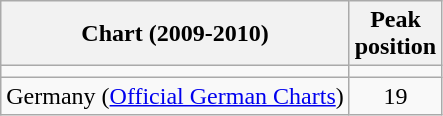<table class="wikitable sortable">
<tr>
<th>Chart (2009-2010)</th>
<th>Peak<br>position</th>
</tr>
<tr>
<td></td>
</tr>
<tr>
<td>Germany (<a href='#'>Official German Charts</a>)</td>
<td style="text-align:center;">19</td>
</tr>
</table>
